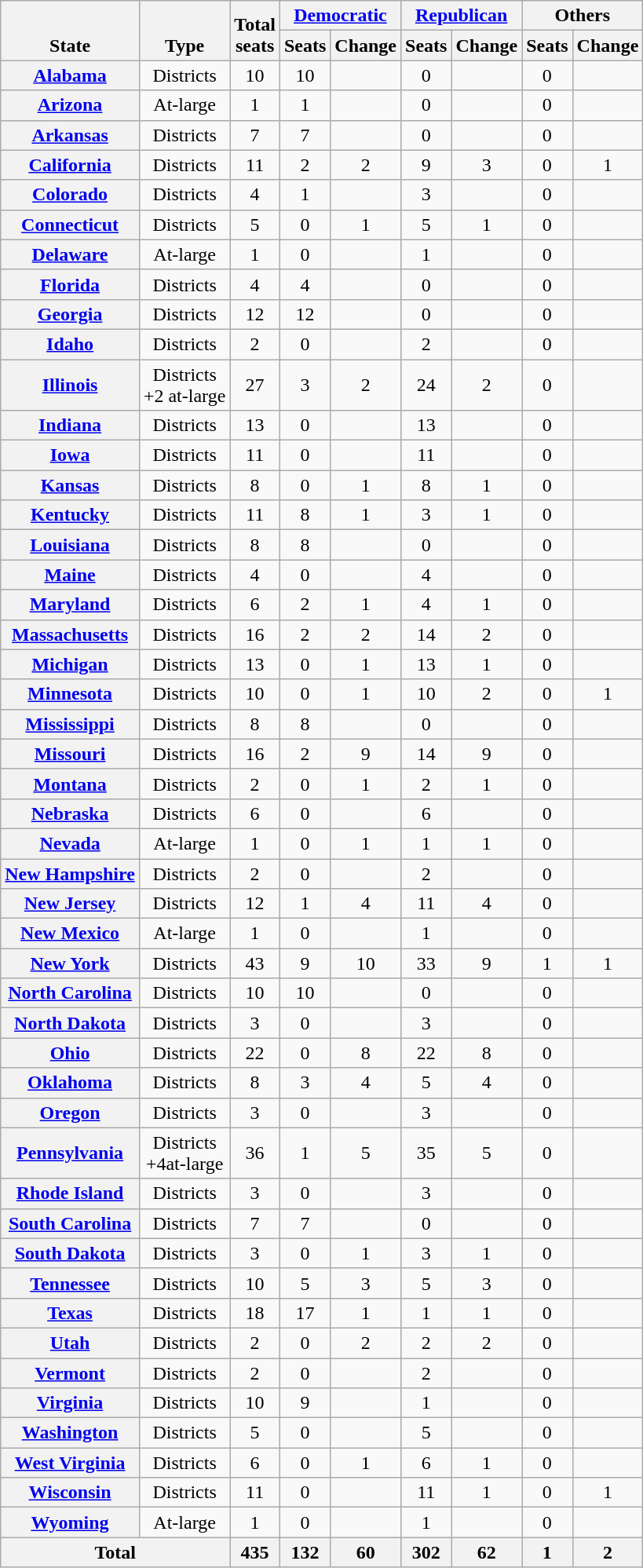<table class="wikitable sortable" style="text-align:center">
<tr valign=bottom>
<th rowspan=2>State</th>
<th rowspan=2>Type</th>
<th rowspan=2>Total<br>seats</th>
<th colspan=2 ><a href='#'>Democratic</a></th>
<th colspan=2 ><a href='#'>Republican</a></th>
<th Colspan=2>Others</th>
</tr>
<tr class=small>
<th>Seats</th>
<th>Change</th>
<th>Seats</th>
<th>Change</th>
<th>Seats</th>
<th>Change</th>
</tr>
<tr>
<th><a href='#'>Alabama</a></th>
<td>Districts</td>
<td>10</td>
<td>10</td>
<td></td>
<td>0</td>
<td></td>
<td>0</td>
<td data-sort-value=0></td>
</tr>
<tr>
<th><a href='#'>Arizona</a></th>
<td>At-large</td>
<td>1</td>
<td>1</td>
<td></td>
<td>0</td>
<td></td>
<td>0</td>
<td data-sort-value=0></td>
</tr>
<tr>
<th><a href='#'>Arkansas</a></th>
<td>Districts</td>
<td>7</td>
<td>7</td>
<td></td>
<td>0</td>
<td></td>
<td>0</td>
<td data-sort-value=0></td>
</tr>
<tr>
<th><a href='#'>California</a></th>
<td>Districts</td>
<td>11</td>
<td>2</td>
<td> 2</td>
<td>9</td>
<td> 3</td>
<td>0</td>
<td data-sort-value=-1> 1</td>
</tr>
<tr>
<th><a href='#'>Colorado</a></th>
<td>Districts</td>
<td>4</td>
<td>1</td>
<td></td>
<td>3</td>
<td></td>
<td>0</td>
<td data-sort-value=0></td>
</tr>
<tr>
<th><a href='#'>Connecticut</a></th>
<td>Districts</td>
<td>5</td>
<td>0</td>
<td> 1</td>
<td>5</td>
<td> 1</td>
<td>0</td>
<td data-sort-value=0></td>
</tr>
<tr>
<th><a href='#'>Delaware</a></th>
<td>At-large</td>
<td>1</td>
<td>0</td>
<td></td>
<td>1</td>
<td></td>
<td>0</td>
<td data-sort-value=0></td>
</tr>
<tr>
<th><a href='#'>Florida</a></th>
<td>Districts</td>
<td>4</td>
<td>4</td>
<td></td>
<td>0</td>
<td></td>
<td>0</td>
<td data-sort-value=0></td>
</tr>
<tr>
<th><a href='#'>Georgia</a></th>
<td>Districts</td>
<td>12</td>
<td>12</td>
<td></td>
<td>0</td>
<td></td>
<td>0</td>
<td data-sort-value=0></td>
</tr>
<tr>
<th><a href='#'>Idaho</a></th>
<td>Districts</td>
<td>2</td>
<td>0</td>
<td></td>
<td>2</td>
<td></td>
<td>0</td>
<td data-sort-value=0></td>
</tr>
<tr>
<th><a href='#'>Illinois</a></th>
<td>Districts<br>+2 at-large</td>
<td>27</td>
<td>3</td>
<td> 2</td>
<td>24</td>
<td> 2</td>
<td>0</td>
<td data-sort-value=0></td>
</tr>
<tr>
<th><a href='#'>Indiana</a></th>
<td>Districts</td>
<td>13</td>
<td>0</td>
<td></td>
<td>13</td>
<td></td>
<td>0</td>
<td data-sort-value=0></td>
</tr>
<tr>
<th><a href='#'>Iowa</a></th>
<td>Districts</td>
<td>11</td>
<td>0</td>
<td></td>
<td>11</td>
<td></td>
<td>0</td>
<td data-sort-value=0></td>
</tr>
<tr>
<th><a href='#'>Kansas</a></th>
<td>Districts</td>
<td>8</td>
<td>0</td>
<td> 1</td>
<td>8</td>
<td> 1</td>
<td>0</td>
<td data-sort-value=0></td>
</tr>
<tr>
<th><a href='#'>Kentucky</a></th>
<td>Districts</td>
<td>11</td>
<td>8</td>
<td> 1</td>
<td>3</td>
<td> 1</td>
<td>0</td>
<td data-sort-value=0></td>
</tr>
<tr>
<th><a href='#'>Louisiana</a></th>
<td>Districts</td>
<td>8</td>
<td>8</td>
<td></td>
<td>0</td>
<td></td>
<td>0</td>
<td data-sort-value=0></td>
</tr>
<tr>
<th><a href='#'>Maine</a></th>
<td>Districts</td>
<td>4</td>
<td>0</td>
<td></td>
<td>4</td>
<td></td>
<td>0</td>
<td data-sort-value=0></td>
</tr>
<tr>
<th><a href='#'>Maryland</a></th>
<td>Districts</td>
<td>6</td>
<td>2</td>
<td> 1</td>
<td>4</td>
<td> 1</td>
<td>0</td>
<td data-sort-value=0></td>
</tr>
<tr>
<th><a href='#'>Massachusetts</a></th>
<td>Districts</td>
<td>16</td>
<td>2</td>
<td> 2</td>
<td>14</td>
<td> 2</td>
<td>0</td>
<td data-sort-value=0></td>
</tr>
<tr>
<th><a href='#'>Michigan</a></th>
<td>Districts</td>
<td>13</td>
<td>0</td>
<td> 1</td>
<td>13</td>
<td> 1</td>
<td>0</td>
<td data-sort-value=0></td>
</tr>
<tr>
<th><a href='#'>Minnesota</a></th>
<td>Districts</td>
<td>10</td>
<td>0</td>
<td> 1</td>
<td>10</td>
<td> 2</td>
<td>0</td>
<td data-sort-value=-1> 1</td>
</tr>
<tr>
<th><a href='#'>Mississippi</a></th>
<td>Districts</td>
<td>8</td>
<td>8</td>
<td></td>
<td>0</td>
<td></td>
<td>0</td>
<td data-sort-value=0></td>
</tr>
<tr>
<th><a href='#'>Missouri</a></th>
<td>Districts</td>
<td>16</td>
<td>2</td>
<td> 9</td>
<td>14</td>
<td> 9</td>
<td>0</td>
<td data-sort-value=0></td>
</tr>
<tr>
<th><a href='#'>Montana</a></th>
<td>Districts</td>
<td>2</td>
<td>0</td>
<td> 1</td>
<td>2</td>
<td> 1</td>
<td>0</td>
<td data-sort-value=0></td>
</tr>
<tr>
<th><a href='#'>Nebraska</a></th>
<td>Districts</td>
<td>6</td>
<td>0</td>
<td></td>
<td>6</td>
<td></td>
<td>0</td>
<td data-sort-value=0></td>
</tr>
<tr>
<th><a href='#'>Nevada</a></th>
<td>At-large</td>
<td>1</td>
<td>0</td>
<td> 1</td>
<td>1</td>
<td> 1</td>
<td>0</td>
<td data-sort-value=0></td>
</tr>
<tr>
<th><a href='#'>New Hampshire</a></th>
<td>Districts</td>
<td>2</td>
<td>0</td>
<td></td>
<td>2</td>
<td></td>
<td>0</td>
<td data-sort-value=0></td>
</tr>
<tr>
<th><a href='#'>New Jersey</a></th>
<td>Districts</td>
<td>12</td>
<td>1</td>
<td> 4</td>
<td>11</td>
<td> 4</td>
<td>0</td>
<td data-sort-value=0></td>
</tr>
<tr>
<th><a href='#'>New Mexico</a></th>
<td>At-large</td>
<td>1</td>
<td>0</td>
<td></td>
<td>1</td>
<td></td>
<td>0</td>
<td data-sort-value=0></td>
</tr>
<tr>
<th><a href='#'>New York</a></th>
<td>Districts</td>
<td>43</td>
<td>9</td>
<td> 10</td>
<td>33</td>
<td> 9</td>
<td>1</td>
<td> 1</td>
</tr>
<tr>
<th><a href='#'>North Carolina</a></th>
<td>Districts</td>
<td>10</td>
<td>10</td>
<td></td>
<td>0</td>
<td></td>
<td>0</td>
<td data-sort-value=0></td>
</tr>
<tr>
<th><a href='#'>North Dakota</a></th>
<td>Districts</td>
<td>3</td>
<td>0</td>
<td></td>
<td>3</td>
<td></td>
<td>0</td>
<td data-sort-value=0></td>
</tr>
<tr>
<th><a href='#'>Ohio</a></th>
<td>Districts</td>
<td>22</td>
<td>0</td>
<td> 8</td>
<td>22</td>
<td> 8</td>
<td>0</td>
<td data-sort-value=0></td>
</tr>
<tr>
<th><a href='#'>Oklahoma</a></th>
<td>Districts</td>
<td>8</td>
<td>3</td>
<td> 4</td>
<td>5</td>
<td> 4</td>
<td>0</td>
<td data-sort-value=0></td>
</tr>
<tr>
<th><a href='#'>Oregon</a></th>
<td>Districts</td>
<td>3</td>
<td>0</td>
<td></td>
<td>3</td>
<td></td>
<td>0</td>
<td data-sort-value=0></td>
</tr>
<tr>
<th><a href='#'>Pennsylvania</a></th>
<td>Districts<br>+4at-large</td>
<td>36</td>
<td>1</td>
<td> 5</td>
<td>35</td>
<td> 5</td>
<td>0</td>
<td data-sort-value=0></td>
</tr>
<tr>
<th><a href='#'>Rhode Island</a></th>
<td>Districts</td>
<td>3</td>
<td>0</td>
<td></td>
<td>3</td>
<td></td>
<td>0</td>
<td data-sort-value=0></td>
</tr>
<tr>
<th><a href='#'>South Carolina</a></th>
<td>Districts</td>
<td>7</td>
<td>7</td>
<td></td>
<td>0</td>
<td></td>
<td>0</td>
<td data-sort-value=0></td>
</tr>
<tr>
<th><a href='#'>South Dakota</a></th>
<td>Districts</td>
<td>3</td>
<td>0</td>
<td> 1</td>
<td>3</td>
<td> 1</td>
<td>0</td>
<td data-sort-value=0></td>
</tr>
<tr>
<th><a href='#'>Tennessee</a></th>
<td>Districts</td>
<td>10</td>
<td>5</td>
<td> 3</td>
<td>5</td>
<td> 3</td>
<td>0</td>
<td data-sort-value=0></td>
</tr>
<tr>
<th><a href='#'>Texas</a></th>
<td>Districts</td>
<td>18</td>
<td>17</td>
<td> 1</td>
<td>1</td>
<td> 1</td>
<td>0</td>
<td data-sort-value=0></td>
</tr>
<tr>
<th><a href='#'>Utah</a></th>
<td>Districts</td>
<td>2</td>
<td>0</td>
<td> 2</td>
<td>2</td>
<td> 2</td>
<td>0</td>
<td data-sort-value=0></td>
</tr>
<tr>
<th><a href='#'>Vermont</a></th>
<td>Districts</td>
<td>2</td>
<td>0</td>
<td></td>
<td>2</td>
<td></td>
<td>0</td>
<td data-sort-value=0></td>
</tr>
<tr>
<th><a href='#'>Virginia</a></th>
<td>Districts</td>
<td>10</td>
<td>9</td>
<td></td>
<td>1</td>
<td></td>
<td>0</td>
<td data-sort-value=0></td>
</tr>
<tr>
<th><a href='#'>Washington</a></th>
<td>Districts</td>
<td>5</td>
<td>0</td>
<td></td>
<td>5</td>
<td></td>
<td>0</td>
<td data-sort-value=0></td>
</tr>
<tr>
<th><a href='#'>West Virginia</a></th>
<td>Districts</td>
<td>6</td>
<td>0</td>
<td> 1</td>
<td>6</td>
<td> 1</td>
<td>0</td>
<td data-sort-value=0></td>
</tr>
<tr>
<th><a href='#'>Wisconsin</a></th>
<td>Districts</td>
<td>11</td>
<td>0</td>
<td></td>
<td>11</td>
<td> 1</td>
<td>0</td>
<td data-sort-value=-1> 1</td>
</tr>
<tr>
<th><a href='#'>Wyoming</a></th>
<td>At-large</td>
<td>1</td>
<td>0</td>
<td></td>
<td>1</td>
<td></td>
<td>0</td>
<td data-sort-value=0></td>
</tr>
<tr>
<th colspan=2>Total</th>
<th>435</th>
<th>132<br></th>
<th> 60</th>
<th>302<br></th>
<th> 62</th>
<th>1<br></th>
<th> 2</th>
</tr>
</table>
